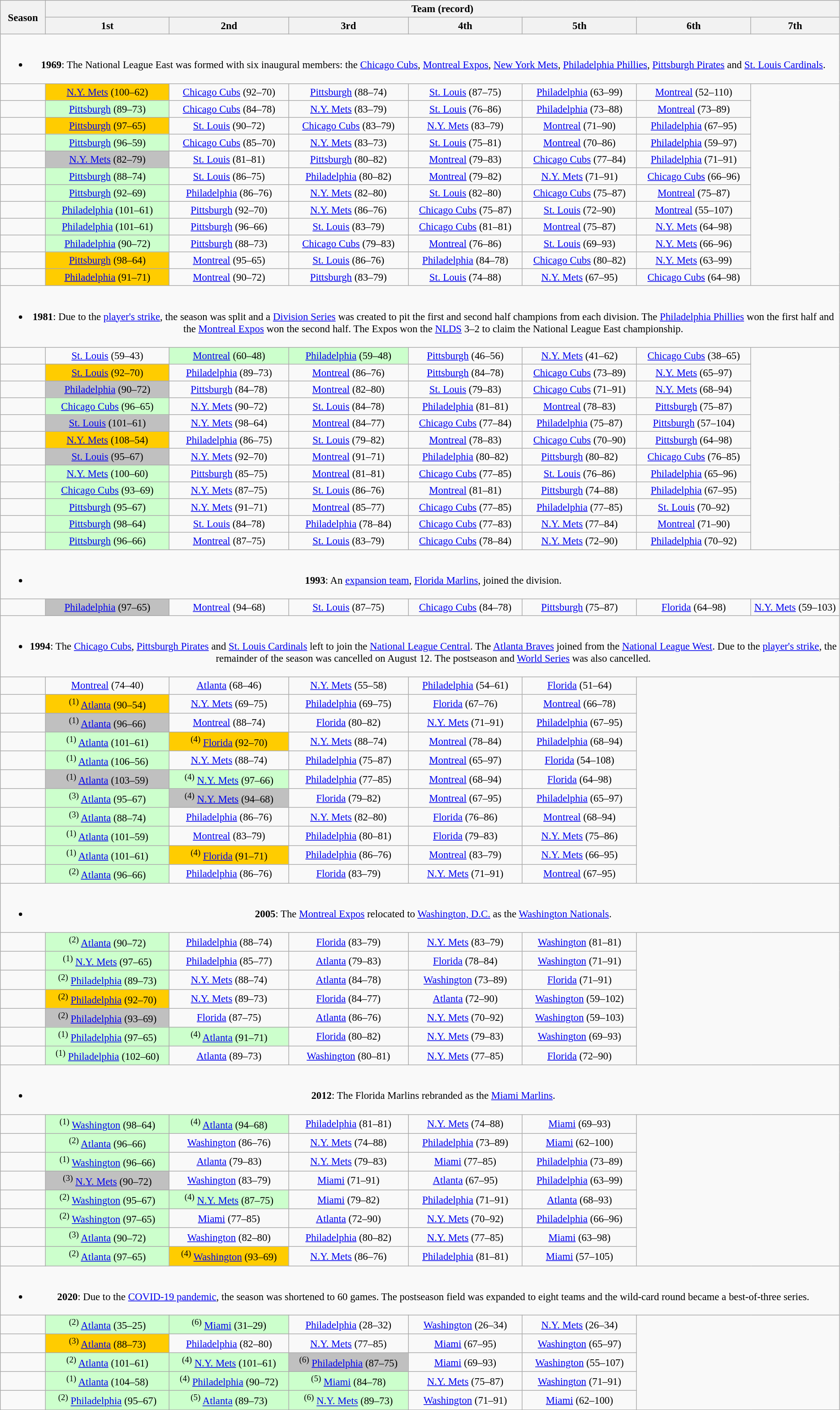<table class="wikitable" style="text-align:center; font-size:95%">
<tr>
<th rowspan="2" width=60px>Season</th>
<th colspan="7">Team (record)</th>
</tr>
<tr>
<th>1st</th>
<th>2nd</th>
<th>3rd</th>
<th>4th</th>
<th>5th</th>
<th>6th</th>
<th>7th</th>
</tr>
<tr>
<td colspan="8"><br><ul><li><strong>1969</strong>: The National League East was formed with six inaugural members: the <a href='#'>Chicago Cubs</a>, <a href='#'>Montreal Expos</a>, <a href='#'>New York Mets</a>, <a href='#'>Philadelphia Phillies</a>, <a href='#'>Pittsburgh Pirates</a> and <a href='#'>St. Louis Cardinals</a>.</li></ul></td>
</tr>
<tr>
<td></td>
<td bgcolor=#FFCC00><a href='#'>N.Y. Mets</a> (100–62)</td>
<td><a href='#'>Chicago Cubs</a> (92–70)</td>
<td><a href='#'>Pittsburgh</a> (88–74)</td>
<td><a href='#'>St. Louis</a> (87–75)</td>
<td><a href='#'>Philadelphia</a> (63–99)</td>
<td><a href='#'>Montreal</a> (52–110)</td>
</tr>
<tr>
<td></td>
<td bgcolor=#CCFFCC><a href='#'>Pittsburgh</a> (89–73)</td>
<td><a href='#'>Chicago Cubs</a> (84–78)</td>
<td><a href='#'>N.Y. Mets</a> (83–79)</td>
<td><a href='#'>St. Louis</a> (76–86)</td>
<td><a href='#'>Philadelphia</a> (73–88)</td>
<td><a href='#'>Montreal</a> (73–89)</td>
</tr>
<tr>
<td></td>
<td bgcolor=#FFCC00><a href='#'>Pittsburgh</a> (97–65)</td>
<td><a href='#'>St. Louis</a> (90–72)</td>
<td><a href='#'>Chicago Cubs</a> (83–79)</td>
<td><a href='#'>N.Y. Mets</a> (83–79)</td>
<td><a href='#'>Montreal</a> (71–90)</td>
<td><a href='#'>Philadelphia</a> (67–95)</td>
</tr>
<tr>
<td></td>
<td bgcolor=#CCFFCC><a href='#'>Pittsburgh</a> (96–59)</td>
<td><a href='#'>Chicago Cubs</a> (85–70)</td>
<td><a href='#'>N.Y. Mets</a> (83–73)</td>
<td><a href='#'>St. Louis</a> (75–81)</td>
<td><a href='#'>Montreal</a> (70–86)</td>
<td><a href='#'>Philadelphia</a> (59–97)</td>
</tr>
<tr>
<td></td>
<td bgcolor=#C0C0C0><a href='#'>N.Y. Mets</a> (82–79)</td>
<td><a href='#'>St. Louis</a> (81–81)</td>
<td><a href='#'>Pittsburgh</a> (80–82)</td>
<td><a href='#'>Montreal</a> (79–83)</td>
<td><a href='#'>Chicago Cubs</a> (77–84)</td>
<td><a href='#'>Philadelphia</a> (71–91)</td>
</tr>
<tr>
<td></td>
<td bgcolor=#CCFFCC><a href='#'>Pittsburgh</a> (88–74)</td>
<td><a href='#'>St. Louis</a> (86–75)</td>
<td><a href='#'>Philadelphia</a> (80–82)</td>
<td><a href='#'>Montreal</a> (79–82)</td>
<td><a href='#'>N.Y. Mets</a> (71–91)</td>
<td><a href='#'>Chicago Cubs</a> (66–96)</td>
</tr>
<tr>
<td></td>
<td bgcolor=#CCFFCC><a href='#'>Pittsburgh</a> (92–69)</td>
<td><a href='#'>Philadelphia</a> (86–76)</td>
<td><a href='#'>N.Y. Mets</a> (82–80)</td>
<td><a href='#'>St. Louis</a> (82–80)</td>
<td><a href='#'>Chicago Cubs</a> (75–87)</td>
<td><a href='#'>Montreal</a> (75–87)</td>
</tr>
<tr>
<td></td>
<td bgcolor=#CCFFCC><a href='#'>Philadelphia</a> (101–61)</td>
<td><a href='#'>Pittsburgh</a> (92–70)</td>
<td><a href='#'>N.Y. Mets</a> (86–76)</td>
<td><a href='#'>Chicago Cubs</a> (75–87)</td>
<td><a href='#'>St. Louis</a> (72–90)</td>
<td><a href='#'>Montreal</a> (55–107)</td>
</tr>
<tr>
<td></td>
<td bgcolor=#CCFFCC><a href='#'>Philadelphia</a> (101–61)</td>
<td><a href='#'>Pittsburgh</a> (96–66)</td>
<td><a href='#'>St. Louis</a> (83–79)</td>
<td><a href='#'>Chicago Cubs</a> (81–81)</td>
<td><a href='#'>Montreal</a> (75–87)</td>
<td><a href='#'>N.Y. Mets</a> (64–98)</td>
</tr>
<tr>
<td></td>
<td bgcolor=#CCFFCC><a href='#'>Philadelphia</a> (90–72)</td>
<td><a href='#'>Pittsburgh</a> (88–73)</td>
<td><a href='#'>Chicago Cubs</a> (79–83)</td>
<td><a href='#'>Montreal</a> (76–86)</td>
<td><a href='#'>St. Louis</a> (69–93)</td>
<td><a href='#'>N.Y. Mets</a> (66–96)</td>
</tr>
<tr>
<td></td>
<td bgcolor=#FFCC00><a href='#'>Pittsburgh</a> (98–64)</td>
<td><a href='#'>Montreal</a> (95–65)</td>
<td><a href='#'>St. Louis</a> (86–76)</td>
<td><a href='#'>Philadelphia</a> (84–78)</td>
<td><a href='#'>Chicago Cubs</a> (80–82)</td>
<td><a href='#'>N.Y. Mets</a> (63–99)</td>
</tr>
<tr>
<td></td>
<td bgcolor=#FFCC00><a href='#'>Philadelphia</a> (91–71)</td>
<td><a href='#'>Montreal</a> (90–72)</td>
<td><a href='#'>Pittsburgh</a> (83–79)</td>
<td><a href='#'>St. Louis</a> (74–88)</td>
<td><a href='#'>N.Y. Mets</a> (67–95)</td>
<td><a href='#'>Chicago Cubs</a> (64–98)</td>
</tr>
<tr>
<td colspan="8"><br><ul><li><strong>1981</strong>: Due to the <a href='#'>player's strike</a>, the season was split and a <a href='#'>Division Series</a> was created to pit the first and second half champions from each division. The <a href='#'>Philadelphia Phillies</a> won the first half and the <a href='#'>Montreal Expos</a> won the second half. The Expos won the <a href='#'>NLDS</a> 3–2 to claim the National League East championship.</li></ul></td>
</tr>
<tr>
<td></td>
<td><a href='#'>St. Louis</a> (59–43)</td>
<td bgcolor=#CCFFCC><a href='#'>Montreal</a> (60–48)</td>
<td bgcolor=#CCFFCC><a href='#'>Philadelphia</a> (59–48)</td>
<td><a href='#'>Pittsburgh</a> (46–56)</td>
<td><a href='#'>N.Y. Mets</a> (41–62)</td>
<td><a href='#'>Chicago Cubs</a> (38–65)</td>
</tr>
<tr>
<td></td>
<td bgcolor=#FFCC00><a href='#'>St. Louis</a> (92–70)</td>
<td><a href='#'>Philadelphia</a> (89–73)</td>
<td><a href='#'>Montreal</a> (86–76)</td>
<td><a href='#'>Pittsburgh</a> (84–78)</td>
<td><a href='#'>Chicago Cubs</a> (73–89)</td>
<td><a href='#'>N.Y. Mets</a> (65–97)</td>
</tr>
<tr>
<td></td>
<td bgcolor=#C0C0C0><a href='#'>Philadelphia</a> (90–72)</td>
<td><a href='#'>Pittsburgh</a> (84–78)</td>
<td><a href='#'>Montreal</a> (82–80)</td>
<td><a href='#'>St. Louis</a> (79–83)</td>
<td><a href='#'>Chicago Cubs</a> (71–91)</td>
<td><a href='#'>N.Y. Mets</a> (68–94)</td>
</tr>
<tr>
<td></td>
<td bgcolor=#CCFFCC><a href='#'>Chicago Cubs</a> (96–65)</td>
<td><a href='#'>N.Y. Mets</a> (90–72)</td>
<td><a href='#'>St. Louis</a> (84–78)</td>
<td><a href='#'>Philadelphia</a> (81–81)</td>
<td><a href='#'>Montreal</a> (78–83)</td>
<td><a href='#'>Pittsburgh</a> (75–87)</td>
</tr>
<tr>
<td></td>
<td bgcolor=#C0C0C0><a href='#'>St. Louis</a> (101–61)</td>
<td><a href='#'>N.Y. Mets</a> (98–64)</td>
<td><a href='#'>Montreal</a> (84–77)</td>
<td><a href='#'>Chicago Cubs</a> (77–84)</td>
<td><a href='#'>Philadelphia</a> (75–87)</td>
<td><a href='#'>Pittsburgh</a> (57–104)</td>
</tr>
<tr>
<td></td>
<td bgcolor=#FFCC00><a href='#'>N.Y. Mets</a> (108–54)</td>
<td><a href='#'>Philadelphia</a> (86–75)</td>
<td><a href='#'>St. Louis</a> (79–82)</td>
<td><a href='#'>Montreal</a> (78–83)</td>
<td><a href='#'>Chicago Cubs</a> (70–90)</td>
<td><a href='#'>Pittsburgh</a> (64–98)</td>
</tr>
<tr>
<td></td>
<td bgcolor=#C0C0C0><a href='#'>St. Louis</a> (95–67)</td>
<td><a href='#'>N.Y. Mets</a> (92–70)</td>
<td><a href='#'>Montreal</a> (91–71)</td>
<td><a href='#'>Philadelphia</a> (80–82)</td>
<td><a href='#'>Pittsburgh</a> (80–82)</td>
<td><a href='#'>Chicago Cubs</a> (76–85)</td>
</tr>
<tr>
<td></td>
<td bgcolor=#CCFFCC><a href='#'>N.Y. Mets</a> (100–60)</td>
<td><a href='#'>Pittsburgh</a> (85–75)</td>
<td><a href='#'>Montreal</a> (81–81)</td>
<td><a href='#'>Chicago Cubs</a> (77–85)</td>
<td><a href='#'>St. Louis</a> (76–86)</td>
<td><a href='#'>Philadelphia</a> (65–96)</td>
</tr>
<tr>
<td></td>
<td bgcolor=#CCFFCC><a href='#'>Chicago Cubs</a> (93–69)</td>
<td><a href='#'>N.Y. Mets</a> (87–75)</td>
<td><a href='#'>St. Louis</a> (86–76)</td>
<td><a href='#'>Montreal</a> (81–81)</td>
<td><a href='#'>Pittsburgh</a> (74–88)</td>
<td><a href='#'>Philadelphia</a> (67–95)</td>
</tr>
<tr>
<td></td>
<td bgcolor=#CCFFCC><a href='#'>Pittsburgh</a> (95–67)</td>
<td><a href='#'>N.Y. Mets</a> (91–71)</td>
<td><a href='#'>Montreal</a> (85–77)</td>
<td><a href='#'>Chicago Cubs</a> (77–85)</td>
<td><a href='#'>Philadelphia</a> (77–85)</td>
<td><a href='#'>St. Louis</a> (70–92)</td>
</tr>
<tr>
<td></td>
<td bgcolor=#CCFFCC><a href='#'>Pittsburgh</a> (98–64)</td>
<td><a href='#'>St. Louis</a> (84–78)</td>
<td><a href='#'>Philadelphia</a> (78–84)</td>
<td><a href='#'>Chicago Cubs</a> (77–83)</td>
<td><a href='#'>N.Y. Mets</a> (77–84)</td>
<td><a href='#'>Montreal</a> (71–90)</td>
</tr>
<tr>
<td></td>
<td bgcolor=#CCFFCC><a href='#'>Pittsburgh</a> (96–66)</td>
<td><a href='#'>Montreal</a> (87–75)</td>
<td><a href='#'>St. Louis</a> (83–79)</td>
<td><a href='#'>Chicago Cubs</a> (78–84)</td>
<td><a href='#'>N.Y. Mets</a> (72–90)</td>
<td><a href='#'>Philadelphia</a> (70–92)</td>
</tr>
<tr>
<td colspan="8"><br><ul><li><strong>1993</strong>: An <a href='#'>expansion team</a>, <a href='#'>Florida Marlins</a>, joined the division.</li></ul></td>
</tr>
<tr>
<td></td>
<td bgcolor=#C0C0C0><a href='#'>Philadelphia</a> (97–65)</td>
<td><a href='#'>Montreal</a> (94–68)</td>
<td><a href='#'>St. Louis</a> (87–75)</td>
<td><a href='#'>Chicago Cubs</a> (84–78)</td>
<td><a href='#'>Pittsburgh</a> (75–87)</td>
<td><a href='#'>Florida</a> (64–98)</td>
<td><a href='#'>N.Y. Mets</a> (59–103)</td>
</tr>
<tr>
<td colspan="8"><br><ul><li><strong>1994</strong>: The <a href='#'>Chicago Cubs</a>, <a href='#'>Pittsburgh Pirates</a> and <a href='#'>St. Louis Cardinals</a> left to join the <a href='#'>National League Central</a>. The <a href='#'>Atlanta Braves</a> joined from the <a href='#'>National League West</a>. Due to the <a href='#'>player's strike</a>, the remainder of the season was cancelled on August 12. The postseason and <a href='#'>World Series</a> was also cancelled.</li></ul></td>
</tr>
<tr>
<td></td>
<td><a href='#'>Montreal</a> (74–40)</td>
<td><a href='#'>Atlanta</a> (68–46)</td>
<td><a href='#'>N.Y. Mets</a> (55–58)</td>
<td><a href='#'>Philadelphia</a> (54–61)</td>
<td><a href='#'>Florida</a> (51–64)</td>
</tr>
<tr>
<td></td>
<td bgcolor=#FFCC00><sup>(1)</sup> <a href='#'>Atlanta</a> (90–54)</td>
<td><a href='#'>N.Y. Mets</a> (69–75)</td>
<td><a href='#'>Philadelphia</a> (69–75)</td>
<td><a href='#'>Florida</a> (67–76)</td>
<td><a href='#'>Montreal</a> (66–78)</td>
</tr>
<tr>
<td></td>
<td bgcolor=#C0C0C0><sup>(1)</sup> <a href='#'>Atlanta</a> (96–66)</td>
<td><a href='#'>Montreal</a> (88–74)</td>
<td><a href='#'>Florida</a> (80–82)</td>
<td><a href='#'>N.Y. Mets</a> (71–91)</td>
<td><a href='#'>Philadelphia</a> (67–95)</td>
</tr>
<tr>
<td></td>
<td bgcolor=#CCFFCC><sup>(1)</sup> <a href='#'>Atlanta</a> (101–61)</td>
<td bgcolor=#FFCC00><sup>(4)</sup> <a href='#'>Florida</a> (92–70)</td>
<td><a href='#'>N.Y. Mets</a> (88–74)</td>
<td><a href='#'>Montreal</a> (78–84)</td>
<td><a href='#'>Philadelphia</a> (68–94)</td>
</tr>
<tr>
<td></td>
<td bgcolor=#CCFFCC><sup>(1)</sup> <a href='#'>Atlanta</a> (106–56)</td>
<td><a href='#'>N.Y. Mets</a> (88–74)</td>
<td><a href='#'>Philadelphia</a> (75–87)</td>
<td><a href='#'>Montreal</a> (65–97)</td>
<td><a href='#'>Florida</a> (54–108)</td>
</tr>
<tr>
<td></td>
<td bgcolor=#C0C0C0><sup>(1)</sup> <a href='#'>Atlanta</a> (103–59)</td>
<td bgcolor=#CCFFCC><sup>(4)</sup> <a href='#'>N.Y. Mets</a> (97–66)</td>
<td><a href='#'>Philadelphia</a> (77–85)</td>
<td><a href='#'>Montreal</a> (68–94)</td>
<td><a href='#'>Florida</a> (64–98)</td>
</tr>
<tr>
<td></td>
<td bgcolor=#CCFFCC><sup>(3)</sup> <a href='#'>Atlanta</a> (95–67)</td>
<td bgcolor=#C0C0C0><sup>(4)</sup> <a href='#'>N.Y. Mets</a> (94–68)</td>
<td><a href='#'>Florida</a> (79–82)</td>
<td><a href='#'>Montreal</a> (67–95)</td>
<td><a href='#'>Philadelphia</a> (65–97)</td>
</tr>
<tr>
<td></td>
<td bgcolor=#CCFFCC><sup>(3)</sup> <a href='#'>Atlanta</a> (88–74)</td>
<td><a href='#'>Philadelphia</a> (86–76)</td>
<td><a href='#'>N.Y. Mets</a> (82–80)</td>
<td><a href='#'>Florida</a> (76–86)</td>
<td><a href='#'>Montreal</a> (68–94)</td>
</tr>
<tr>
<td></td>
<td bgcolor=#CCFFCC><sup>(1)</sup> <a href='#'>Atlanta</a> (101–59)</td>
<td><a href='#'>Montreal</a> (83–79)</td>
<td><a href='#'>Philadelphia</a> (80–81)</td>
<td><a href='#'>Florida</a> (79–83)</td>
<td><a href='#'>N.Y. Mets</a> (75–86)</td>
</tr>
<tr>
<td></td>
<td bgcolor=#CCFFCC><sup>(1)</sup> <a href='#'>Atlanta</a> (101–61)</td>
<td bgcolor=#FFCC00><sup>(4)</sup> <a href='#'>Florida</a> (91–71)</td>
<td><a href='#'>Philadelphia</a> (86–76)</td>
<td><a href='#'>Montreal</a> (83–79)</td>
<td><a href='#'>N.Y. Mets</a> (66–95)</td>
</tr>
<tr>
<td></td>
<td bgcolor=#CCFFCC><sup>(2)</sup> <a href='#'>Atlanta</a> (96–66)</td>
<td><a href='#'>Philadelphia</a> (86–76)</td>
<td><a href='#'>Florida</a> (83–79)</td>
<td><a href='#'>N.Y. Mets</a> (71–91)</td>
<td><a href='#'>Montreal</a> (67–95)</td>
</tr>
<tr>
<td colspan="8"><br><ul><li><strong>2005</strong>: The <a href='#'>Montreal Expos</a> relocated to <a href='#'>Washington, D.C.</a> as the <a href='#'>Washington Nationals</a>.</li></ul></td>
</tr>
<tr>
<td></td>
<td bgcolor=#CCFFCC><sup>(2)</sup> <a href='#'>Atlanta</a> (90–72)</td>
<td><a href='#'>Philadelphia</a> (88–74)</td>
<td><a href='#'>Florida</a> (83–79)</td>
<td><a href='#'>N.Y. Mets</a> (83–79)</td>
<td><a href='#'>Washington</a> (81–81)</td>
</tr>
<tr>
<td></td>
<td bgcolor=#CCFFCC><sup>(1)</sup> <a href='#'>N.Y. Mets</a> (97–65)</td>
<td><a href='#'>Philadelphia</a> (85–77)</td>
<td><a href='#'>Atlanta</a> (79–83)</td>
<td><a href='#'>Florida</a> (78–84)</td>
<td><a href='#'>Washington</a> (71–91)</td>
</tr>
<tr>
<td></td>
<td bgcolor=#CCFFCC><sup>(2)</sup> <a href='#'>Philadelphia</a> (89–73)</td>
<td><a href='#'>N.Y. Mets</a> (88–74)</td>
<td><a href='#'>Atlanta</a> (84–78)</td>
<td><a href='#'>Washington</a> (73–89)</td>
<td><a href='#'>Florida</a> (71–91)</td>
</tr>
<tr>
<td></td>
<td bgcolor=#FFCC00><sup>(2)</sup> <a href='#'>Philadelphia</a> (92–70)</td>
<td><a href='#'>N.Y. Mets</a> (89–73)</td>
<td><a href='#'>Florida</a> (84–77)</td>
<td><a href='#'>Atlanta</a> (72–90)</td>
<td><a href='#'>Washington</a> (59–102)</td>
</tr>
<tr>
<td></td>
<td bgcolor=#C0C0C0><sup>(2)</sup> <a href='#'>Philadelphia</a> (93–69)</td>
<td><a href='#'>Florida</a> (87–75)</td>
<td><a href='#'>Atlanta</a> (86–76)</td>
<td><a href='#'>N.Y. Mets</a> (70–92)</td>
<td><a href='#'>Washington</a> (59–103)</td>
</tr>
<tr>
<td></td>
<td bgcolor=#CCFFCC><sup>(1)</sup> <a href='#'>Philadelphia</a> (97–65)</td>
<td bgcolor=#CCFFCC><sup>(4)</sup> <a href='#'>Atlanta</a> (91–71)</td>
<td><a href='#'>Florida</a> (80–82)</td>
<td><a href='#'>N.Y. Mets</a> (79–83)</td>
<td><a href='#'>Washington</a> (69–93)</td>
</tr>
<tr>
<td></td>
<td bgcolor=#CCFFCC><sup>(1)</sup> <a href='#'>Philadelphia</a> (102–60)</td>
<td><a href='#'>Atlanta</a> (89–73)</td>
<td><a href='#'>Washington</a> (80–81)</td>
<td><a href='#'>N.Y. Mets</a> (77–85)</td>
<td><a href='#'>Florida</a> (72–90)</td>
</tr>
<tr>
<td colspan="8"><br><ul><li><strong>2012</strong>: The Florida Marlins rebranded as the <a href='#'>Miami Marlins</a>.</li></ul></td>
</tr>
<tr>
<td></td>
<td bgcolor=#CCFFCC><sup>(1)</sup> <a href='#'>Washington</a> (98–64)</td>
<td bgcolor=#CCFFCC><sup>(4)</sup> <a href='#'>Atlanta</a> (94–68)</td>
<td><a href='#'>Philadelphia</a> (81–81)</td>
<td><a href='#'>N.Y. Mets</a> (74–88)</td>
<td><a href='#'>Miami</a> (69–93)</td>
</tr>
<tr>
<td></td>
<td bgcolor=#CCFFCC><sup>(2)</sup> <a href='#'>Atlanta</a> (96–66)</td>
<td><a href='#'>Washington</a> (86–76)</td>
<td><a href='#'>N.Y. Mets</a> (74–88)</td>
<td><a href='#'>Philadelphia</a> (73–89)</td>
<td><a href='#'>Miami</a> (62–100)</td>
</tr>
<tr>
<td></td>
<td bgcolor=#CCFFCC><sup>(1)</sup> <a href='#'>Washington</a> (96–66)</td>
<td><a href='#'>Atlanta</a> (79–83)</td>
<td><a href='#'>N.Y. Mets</a> (79–83)</td>
<td><a href='#'>Miami</a> (77–85)</td>
<td><a href='#'>Philadelphia</a> (73–89)</td>
</tr>
<tr>
<td></td>
<td bgcolor=#C0C0C0><sup>(3)</sup> <a href='#'>N.Y. Mets</a> (90–72)</td>
<td><a href='#'>Washington</a> (83–79)</td>
<td><a href='#'>Miami</a> (71–91)</td>
<td><a href='#'>Atlanta</a> (67–95)</td>
<td><a href='#'>Philadelphia</a> (63–99)</td>
</tr>
<tr>
<td></td>
<td bgcolor=#CCFFCC><sup>(2)</sup> <a href='#'>Washington</a> (95–67)</td>
<td bgcolor=#CCFFCC><sup>(4)</sup> <a href='#'>N.Y. Mets</a> (87–75)</td>
<td><a href='#'>Miami</a> (79–82)</td>
<td><a href='#'>Philadelphia</a> (71–91)</td>
<td><a href='#'>Atlanta</a> (68–93)</td>
</tr>
<tr>
<td></td>
<td bgcolor=#CCFFCC><sup>(2)</sup> <a href='#'>Washington</a> (97–65)</td>
<td><a href='#'>Miami</a> (77–85)</td>
<td><a href='#'>Atlanta</a> (72–90)</td>
<td><a href='#'>N.Y. Mets</a> (70–92)</td>
<td><a href='#'>Philadelphia</a> (66–96)</td>
</tr>
<tr>
<td></td>
<td bgcolor=#CCFFCC><sup>(3)</sup> <a href='#'>Atlanta</a> (90–72)</td>
<td><a href='#'>Washington</a> (82–80)</td>
<td><a href='#'>Philadelphia</a> (80–82)</td>
<td><a href='#'>N.Y. Mets</a> (77–85)</td>
<td><a href='#'>Miami</a> (63–98)</td>
</tr>
<tr>
<td></td>
<td bgcolor=#CCFFCC><sup>(2)</sup> <a href='#'>Atlanta</a> (97–65)</td>
<td bgcolor=#FFCC00><sup>(4)</sup> <a href='#'>Washington</a> (93–69)</td>
<td><a href='#'>N.Y. Mets</a> (86–76)</td>
<td><a href='#'>Philadelphia</a> (81–81)</td>
<td><a href='#'>Miami</a> (57–105)</td>
</tr>
<tr>
<td colspan="8"><br><ul><li><strong>2020</strong>: Due to the <a href='#'>COVID-19 pandemic</a>, the season was shortened to 60 games. The postseason field was expanded to eight teams and the wild-card round became a best-of-three series.</li></ul></td>
</tr>
<tr>
<td></td>
<td bgcolor=#CCFFCC><sup>(2)</sup> <a href='#'>Atlanta</a> (35–25)</td>
<td bgcolor=#CCFFCC><sup>(6)</sup> <a href='#'>Miami</a> (31–29)</td>
<td><a href='#'>Philadelphia</a> (28–32)</td>
<td><a href='#'>Washington</a> (26–34)</td>
<td><a href='#'>N.Y. Mets</a> (26–34)</td>
</tr>
<tr>
<td></td>
<td bgcolor=#FFCC00><sup>(3)</sup> <a href='#'>Atlanta</a> (88–73)</td>
<td><a href='#'>Philadelphia</a> (82–80)</td>
<td><a href='#'>N.Y. Mets</a> (77–85)</td>
<td><a href='#'>Miami</a> (67–95)</td>
<td><a href='#'>Washington</a> (65–97)</td>
</tr>
<tr>
<td></td>
<td bgcolor=#CCFFCC><sup>(2)</sup> <a href='#'>Atlanta</a> (101–61)</td>
<td bgcolor=#CCFFCC><sup>(4)</sup> <a href='#'>N.Y. Mets</a> (101–61)</td>
<td bgcolor=#C0C0C0><sup>(6)</sup> <a href='#'>Philadelphia</a> (87–75)</td>
<td><a href='#'>Miami</a> (69–93)</td>
<td><a href='#'>Washington</a> (55–107)</td>
</tr>
<tr>
<td></td>
<td bgcolor=#CCFFCC><sup>(1)</sup> <a href='#'>Atlanta</a> (104–58)</td>
<td bgcolor=#CCFFCC><sup>(4)</sup> <a href='#'>Philadelphia</a> (90–72)</td>
<td bgcolor=#CCFFCC><sup>(5)</sup> <a href='#'>Miami</a> (84–78)</td>
<td><a href='#'>N.Y. Mets</a> (75–87)</td>
<td><a href='#'>Washington</a> (71–91)</td>
</tr>
<tr>
<td></td>
<td bgcolor=#CCFFCC><sup>(2)</sup> <a href='#'>Philadelphia</a> (95–67)</td>
<td bgcolor=#CCFFCC><sup>(5)</sup> <a href='#'>Atlanta</a> (89–73)</td>
<td bgcolor=#CCFFCC><sup>(6)</sup> <a href='#'>N.Y. Mets</a> (89–73)</td>
<td><a href='#'>Washington</a> (71–91)</td>
<td><a href='#'>Miami</a> (62–100)</td>
</tr>
</table>
